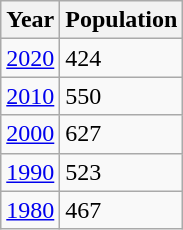<table class="wikitable">
<tr>
<th>Year</th>
<th>Population</th>
</tr>
<tr>
<td><a href='#'>2020</a></td>
<td>424</td>
</tr>
<tr>
<td><a href='#'>2010</a></td>
<td>550</td>
</tr>
<tr>
<td><a href='#'>2000</a></td>
<td>627</td>
</tr>
<tr>
<td><a href='#'>1990</a></td>
<td>523</td>
</tr>
<tr>
<td><a href='#'>1980</a></td>
<td>467</td>
</tr>
</table>
